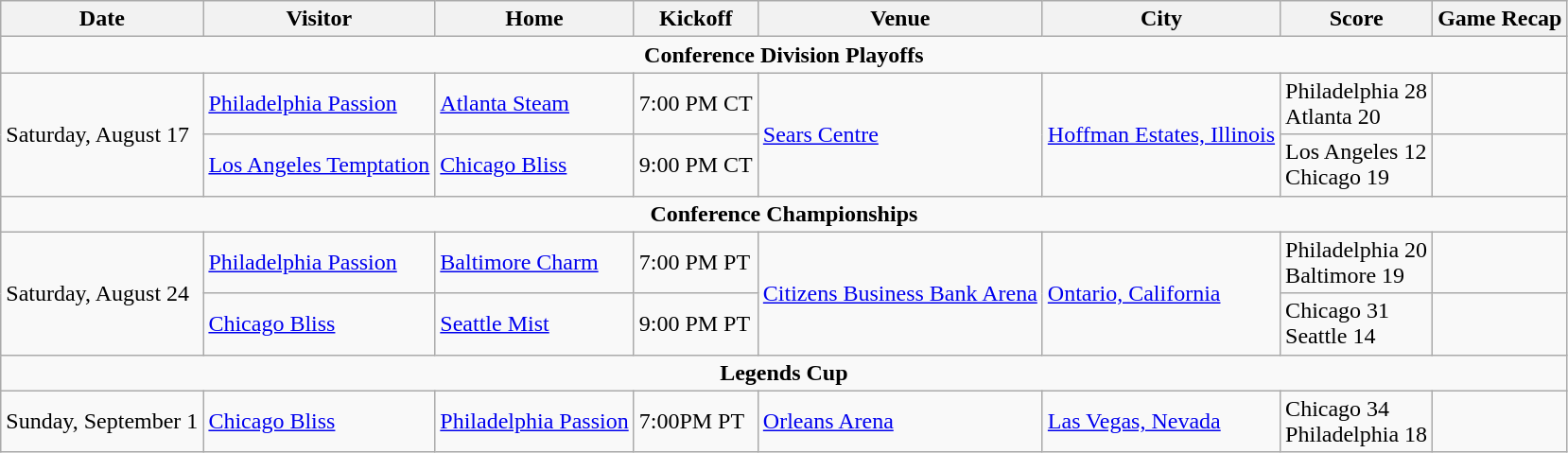<table class="wikitable">
<tr>
<th>Date</th>
<th>Visitor</th>
<th>Home</th>
<th>Kickoff</th>
<th>Venue</th>
<th>City</th>
<th>Score</th>
<th>Game Recap</th>
</tr>
<tr>
<td colspan=8 style="text-align:center;"><strong>Conference Division Playoffs</strong></td>
</tr>
<tr>
<td rowspan=2>Saturday, August 17</td>
<td><a href='#'>Philadelphia Passion</a></td>
<td><a href='#'>Atlanta Steam</a></td>
<td>7:00 PM CT</td>
<td rowspan=2><a href='#'>Sears Centre</a></td>
<td rowspan=2><a href='#'>Hoffman Estates, Illinois</a></td>
<td>Philadelphia 28<br>Atlanta 20</td>
<td></td>
</tr>
<tr>
<td><a href='#'>Los Angeles Temptation</a></td>
<td><a href='#'>Chicago Bliss</a></td>
<td>9:00 PM CT</td>
<td>Los Angeles 12<br>Chicago 19</td>
<td></td>
</tr>
<tr>
<td colspan=8 style="text-align:center;"><strong>Conference Championships</strong></td>
</tr>
<tr>
<td rowspan=2>Saturday, August 24</td>
<td><a href='#'>Philadelphia Passion</a></td>
<td><a href='#'>Baltimore Charm</a></td>
<td>7:00 PM PT</td>
<td rowspan=2><a href='#'>Citizens Business Bank Arena</a></td>
<td rowspan=2><a href='#'>Ontario, California</a></td>
<td>Philadelphia 20<br>Baltimore 19</td>
<td></td>
</tr>
<tr>
<td><a href='#'>Chicago Bliss</a></td>
<td><a href='#'>Seattle Mist</a></td>
<td>9:00 PM PT</td>
<td>Chicago 31<br>Seattle 14</td>
<td></td>
</tr>
<tr>
<td colspan=8 style="text-align:center;"><strong>Legends Cup</strong></td>
</tr>
<tr>
<td>Sunday, September 1</td>
<td><a href='#'>Chicago Bliss</a></td>
<td><a href='#'>Philadelphia Passion</a></td>
<td>7:00PM PT</td>
<td><a href='#'>Orleans Arena</a></td>
<td><a href='#'>Las Vegas, Nevada</a></td>
<td>Chicago 34<br>Philadelphia 18</td>
<td></td>
</tr>
</table>
